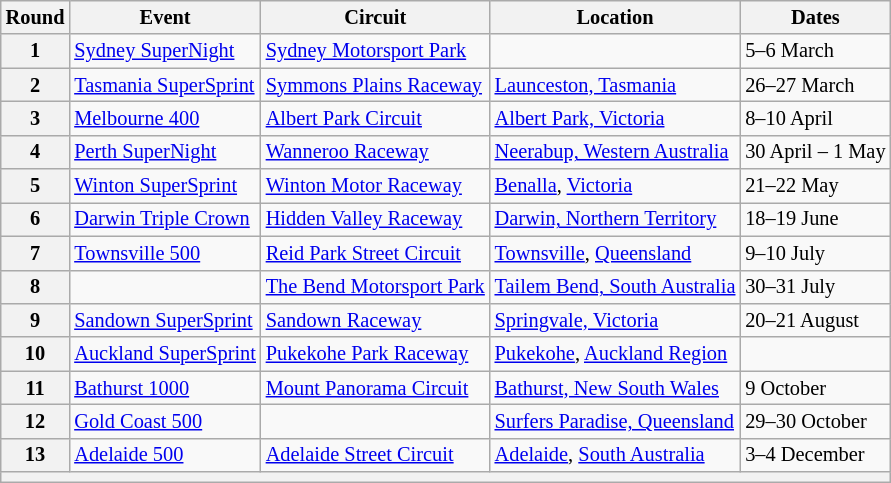<table class="wikitable" style="font-size: 85%">
<tr>
<th>Round</th>
<th>Event</th>
<th>Circuit</th>
<th>Location</th>
<th>Dates</th>
</tr>
<tr>
<th align="center">1</th>
<td><a href='#'>Sydney SuperNight</a></td>
<td> <a href='#'>Sydney Motorsport Park</a></td>
<td></td>
<td>5–6 March</td>
</tr>
<tr>
<th align="center">2</th>
<td><a href='#'>Tasmania SuperSprint</a></td>
<td> <a href='#'>Symmons Plains Raceway</a></td>
<td><a href='#'>Launceston, Tasmania</a></td>
<td>26–27 March</td>
</tr>
<tr>
<th align="center">3</th>
<td><a href='#'>Melbourne 400</a></td>
<td> <a href='#'>Albert Park Circuit</a></td>
<td><a href='#'>Albert Park, Victoria</a></td>
<td>8–10 April</td>
</tr>
<tr>
<th align="center">4</th>
<td><a href='#'>Perth SuperNight</a></td>
<td> <a href='#'>Wanneroo Raceway</a></td>
<td><a href='#'>Neerabup, Western Australia</a></td>
<td>30 April – 1 May</td>
</tr>
<tr>
<th align="center">5</th>
<td><a href='#'>Winton SuperSprint</a></td>
<td> <a href='#'>Winton Motor Raceway</a></td>
<td><a href='#'>Benalla</a>, <a href='#'>Victoria</a></td>
<td>21–22 May</td>
</tr>
<tr>
<th align="center">6</th>
<td><a href='#'>Darwin Triple Crown</a></td>
<td> <a href='#'>Hidden Valley Raceway</a></td>
<td><a href='#'>Darwin, Northern Territory</a></td>
<td>18–19 June</td>
</tr>
<tr>
<th align="center">7</th>
<td><a href='#'>Townsville 500</a></td>
<td> <a href='#'>Reid Park Street Circuit</a></td>
<td><a href='#'>Townsville</a>, <a href='#'>Queensland</a></td>
<td>9–10 July</td>
</tr>
<tr>
<th align="center">8</th>
<td></td>
<td> <a href='#'>The Bend Motorsport Park</a></td>
<td><a href='#'>Tailem Bend, South Australia</a></td>
<td>30–31 July</td>
</tr>
<tr>
<th align="center">9</th>
<td><a href='#'>Sandown SuperSprint</a></td>
<td> <a href='#'>Sandown Raceway</a></td>
<td><a href='#'>Springvale, Victoria</a></td>
<td>20–21 August</td>
</tr>
<tr>
<th aligm="center">10</th>
<td><a href='#'>Auckland SuperSprint</a></td>
<td> <a href='#'>Pukekohe Park Raceway</a></td>
<td><a href='#'>Pukekohe</a>, <a href='#'>Auckland Region</a></td>
<td></td>
</tr>
<tr>
<th align="center">11</th>
<td><a href='#'>Bathurst 1000</a></td>
<td> <a href='#'>Mount Panorama Circuit</a></td>
<td><a href='#'>Bathurst, New South Wales</a></td>
<td>9 October</td>
</tr>
<tr>
<th align="center">12</th>
<td><a href='#'>Gold Coast 500</a></td>
<td></td>
<td><a href='#'>Surfers Paradise, Queensland</a></td>
<td>29–30 October</td>
</tr>
<tr>
<th align="center">13</th>
<td><a href='#'>Adelaide 500</a></td>
<td> <a href='#'>Adelaide Street Circuit</a></td>
<td><a href='#'>Adelaide</a>, <a href='#'>South Australia</a></td>
<td>3–4 December</td>
</tr>
<tr>
<th colspan="5"></th>
</tr>
</table>
